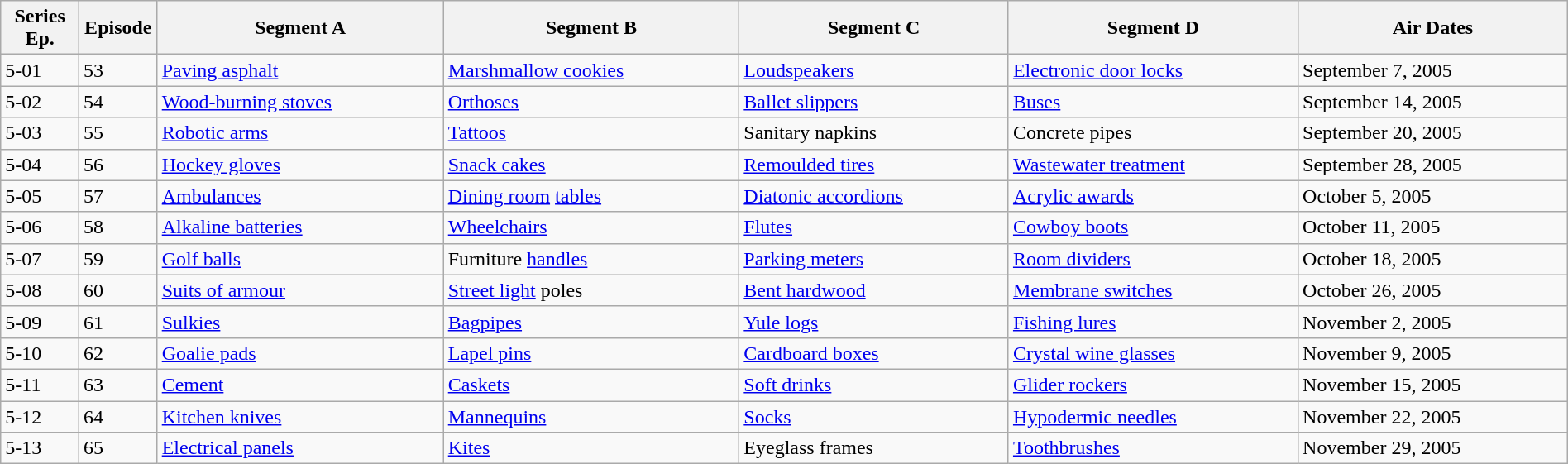<table class="wikitable" style="width:100%;">
<tr>
<th style="width:5%;">Series Ep.</th>
<th style="width:5%;">Episode</th>
<th>Segment A</th>
<th>Segment B</th>
<th>Segment C</th>
<th>Segment D</th>
<th>Air Dates</th>
</tr>
<tr>
<td>5-01</td>
<td>53</td>
<td><a href='#'>Paving asphalt</a></td>
<td><a href='#'>Marshmallow cookies</a></td>
<td><a href='#'>Loudspeakers</a></td>
<td><a href='#'>Electronic door locks</a></td>
<td>September 7, 2005</td>
</tr>
<tr>
<td>5-02</td>
<td>54</td>
<td><a href='#'>Wood-burning stoves</a></td>
<td><a href='#'>Orthoses</a></td>
<td><a href='#'>Ballet slippers</a></td>
<td><a href='#'>Buses</a></td>
<td>September 14, 2005</td>
</tr>
<tr>
<td>5-03</td>
<td>55</td>
<td><a href='#'>Robotic arms</a></td>
<td><a href='#'>Tattoos</a></td>
<td>Sanitary napkins</td>
<td>Concrete pipes</td>
<td>September 20, 2005</td>
</tr>
<tr>
<td>5-04</td>
<td>56</td>
<td><a href='#'>Hockey gloves</a></td>
<td><a href='#'>Snack cakes</a></td>
<td><a href='#'>Remoulded tires</a></td>
<td><a href='#'>Wastewater treatment</a></td>
<td>September 28, 2005</td>
</tr>
<tr>
<td>5-05</td>
<td>57</td>
<td><a href='#'>Ambulances</a></td>
<td><a href='#'>Dining room</a> <a href='#'>tables</a></td>
<td><a href='#'>Diatonic accordions</a></td>
<td><a href='#'>Acrylic awards</a></td>
<td>October 5, 2005</td>
</tr>
<tr>
<td>5-06</td>
<td>58</td>
<td><a href='#'>Alkaline batteries</a></td>
<td><a href='#'>Wheelchairs</a></td>
<td><a href='#'>Flutes</a></td>
<td><a href='#'>Cowboy boots</a></td>
<td>October 11, 2005</td>
</tr>
<tr>
<td>5-07</td>
<td>59</td>
<td><a href='#'>Golf balls</a></td>
<td>Furniture <a href='#'>handles</a></td>
<td><a href='#'>Parking meters</a></td>
<td><a href='#'>Room dividers</a></td>
<td>October 18, 2005</td>
</tr>
<tr>
<td>5-08</td>
<td>60</td>
<td><a href='#'>Suits of armour</a></td>
<td><a href='#'>Street light</a> poles</td>
<td><a href='#'>Bent hardwood</a></td>
<td><a href='#'>Membrane switches</a></td>
<td>October 26, 2005</td>
</tr>
<tr>
<td>5-09</td>
<td>61</td>
<td><a href='#'>Sulkies</a></td>
<td><a href='#'>Bagpipes</a></td>
<td><a href='#'>Yule logs</a></td>
<td><a href='#'>Fishing lures</a></td>
<td>November 2, 2005</td>
</tr>
<tr>
<td>5-10</td>
<td>62</td>
<td><a href='#'>Goalie pads</a></td>
<td><a href='#'>Lapel pins</a></td>
<td><a href='#'>Cardboard boxes</a></td>
<td><a href='#'>Crystal wine glasses</a></td>
<td>November 9, 2005</td>
</tr>
<tr>
<td>5-11</td>
<td>63</td>
<td><a href='#'>Cement</a></td>
<td><a href='#'>Caskets</a></td>
<td><a href='#'>Soft drinks</a></td>
<td><a href='#'>Glider rockers</a></td>
<td>November 15, 2005</td>
</tr>
<tr>
<td>5-12</td>
<td>64</td>
<td><a href='#'>Kitchen knives</a></td>
<td><a href='#'>Mannequins</a></td>
<td><a href='#'>Socks</a></td>
<td><a href='#'>Hypodermic needles</a></td>
<td>November 22, 2005</td>
</tr>
<tr>
<td>5-13</td>
<td>65</td>
<td><a href='#'>Electrical panels</a></td>
<td><a href='#'>Kites</a></td>
<td>Eyeglass frames</td>
<td><a href='#'>Toothbrushes</a></td>
<td>November 29, 2005</td>
</tr>
</table>
